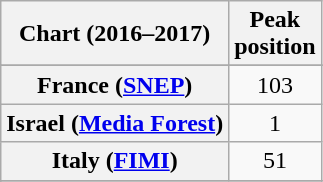<table class="wikitable sortable plainrowheaders" style="text-align:center">
<tr>
<th scope="col">Chart (2016–2017)</th>
<th scope="col">Peak<br> position</th>
</tr>
<tr>
</tr>
<tr>
<th scope="row">France (<a href='#'>SNEP</a>)</th>
<td>103</td>
</tr>
<tr>
<th scope="row">Israel (<a href='#'>Media Forest</a>)</th>
<td>1</td>
</tr>
<tr>
<th scope="row">Italy (<a href='#'>FIMI</a>)</th>
<td>51</td>
</tr>
<tr>
</tr>
<tr>
</tr>
<tr>
</tr>
</table>
